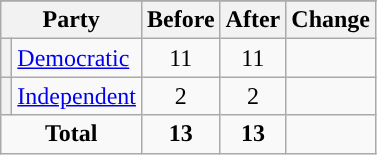<table class="wikitable" style="text-align:center;">
<tr>
</tr>
<tr>
<th colspan=2>Party</th>
<th>Before</th>
<th>After</th>
<th>Change</th>
</tr>
<tr>
<th style="background-color:"></th>
<td style="text-align:left;"><a href='#'>Democratic</a></td>
<td>11</td>
<td>11</td>
<td></td>
</tr>
<tr>
<th style="background-color:"></th>
<td style="text-align:left;"><a href='#'>Independent</a></td>
<td>2</td>
<td>2</td>
<td></td>
</tr>
<tr>
<td colspan=2><strong>Total</strong></td>
<td><strong>13</strong></td>
<td><strong>13</strong></td>
<td></td>
</tr>
</table>
